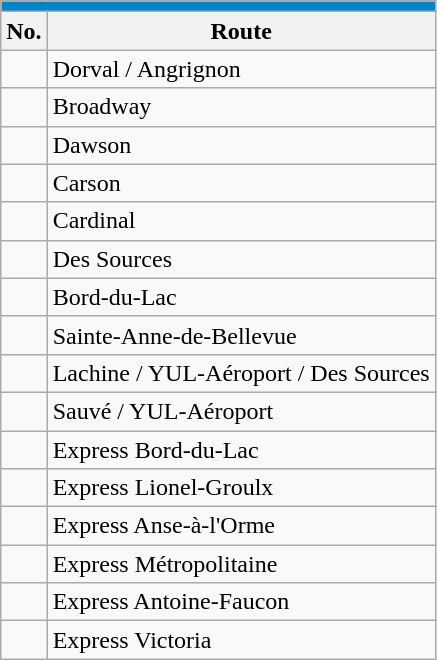<table align=center class="wikitable">
<tr>
<th style="background: #0085CA; font-size:100%; color:#FFFFFF;"colspan="4"><a href='#'></a></th>
</tr>
<tr>
<th>No.</th>
<th>Route</th>
</tr>
<tr>
<td></td>
<td>Dorval / Angrignon</td>
</tr>
<tr>
<td></td>
<td>Broadway</td>
</tr>
<tr>
<td></td>
<td>Dawson</td>
</tr>
<tr>
<td></td>
<td>Carson</td>
</tr>
<tr>
<td></td>
<td>Cardinal</td>
</tr>
<tr>
<td></td>
<td>Des Sources</td>
</tr>
<tr>
<td></td>
<td>Bord-du-Lac</td>
</tr>
<tr>
<td {{Avoid wrap> </td>
<td>Sainte-Anne-de-Bellevue</td>
</tr>
<tr>
<td {{Avoid wrap> </td>
<td>Lachine / YUL-Aéroport / Des Sources</td>
</tr>
<tr>
<td {{Avoid wrap> </td>
<td>Sauvé / YUL-Aéroport</td>
</tr>
<tr>
<td></td>
<td>Express Bord-du-Lac</td>
</tr>
<tr>
<td></td>
<td>Express Lionel-Groulx</td>
</tr>
<tr>
<td></td>
<td>Express Anse-à-l'Orme</td>
</tr>
<tr>
<td></td>
<td>Express Métropolitaine</td>
</tr>
<tr>
<td></td>
<td>Express Antoine-Faucon</td>
</tr>
<tr>
<td {{Avoid wrap> </td>
<td>Express Victoria</td>
</tr>
</table>
